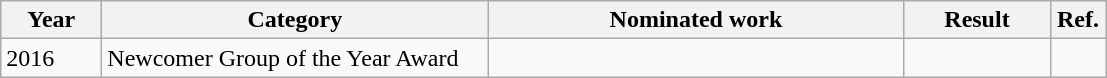<table class="wikitable">
<tr>
<th width=60>Year</th>
<th style="width:250px;">Category</th>
<th style="width:270px;">Nominated work</th>
<th width="90">Result</th>
<th width="30">Ref.</th>
</tr>
<tr>
<td>2016</td>
<td>Newcomer Group of the Year Award</td>
<td></td>
<td></td>
<td></td>
</tr>
</table>
